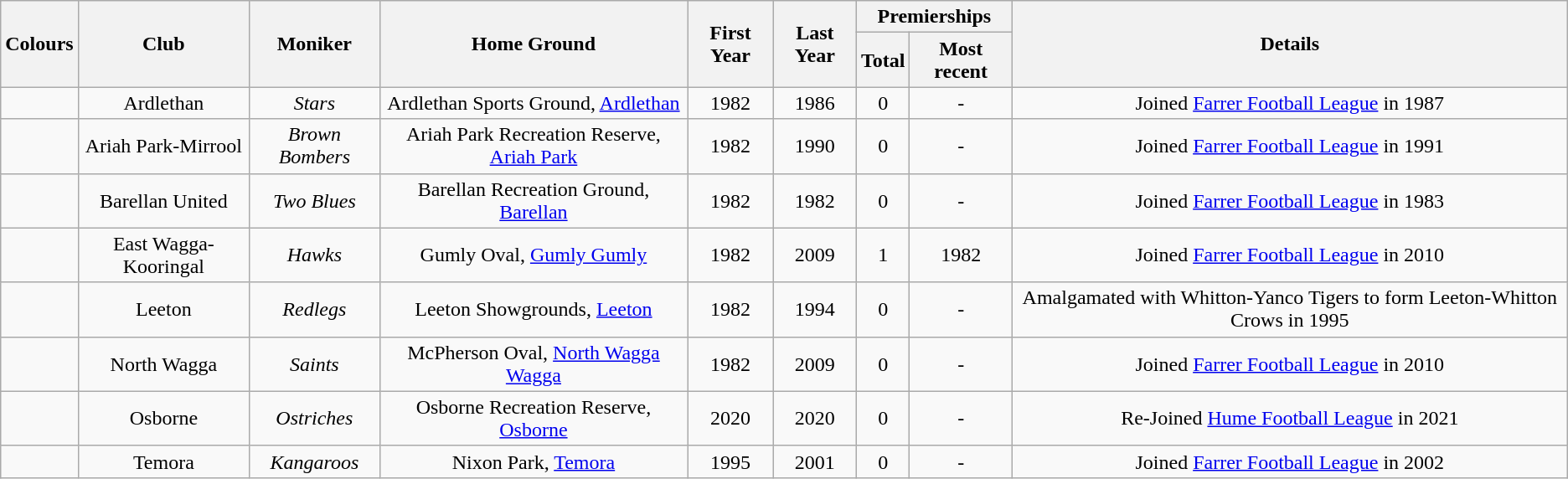<table class="wikitable sortable" style="text-align:center; width:100% style="font-size:85%">
<tr>
<th rowspan=2 class=unsortable>Colours</th>
<th rowspan="2">Club</th>
<th rowspan="2">Moniker</th>
<th rowspan="2">Home Ground</th>
<th rowspan="2">First Year</th>
<th rowspan=2>Last Year</th>
<th colspan=2>Premierships</th>
<th rowspan=2 class=unsortable>Details</th>
</tr>
<tr>
<th rowspan=1>Total</th>
<th rowspan=1>Most recent</th>
</tr>
<tr>
<td></td>
<td>Ardlethan</td>
<td><em>Stars</em></td>
<td>Ardlethan Sports Ground, <a href='#'>Ardlethan</a></td>
<td>1982</td>
<td>1986</td>
<td>0</td>
<td>-</td>
<td>Joined <a href='#'>Farrer Football League</a> in 1987</td>
</tr>
<tr>
<td></td>
<td>Ariah Park-Mirrool</td>
<td><em>Brown Bombers</em></td>
<td>Ariah Park Recreation Reserve, <a href='#'>Ariah Park</a></td>
<td>1982</td>
<td>1990</td>
<td>0</td>
<td>-</td>
<td>Joined <a href='#'>Farrer Football League</a> in 1991</td>
</tr>
<tr>
<td></td>
<td>Barellan United</td>
<td><em>Two Blues</em></td>
<td>Barellan Recreation Ground, <a href='#'>Barellan</a></td>
<td>1982</td>
<td>1982</td>
<td>0</td>
<td>-</td>
<td>Joined <a href='#'>Farrer Football League</a> in 1983</td>
</tr>
<tr>
<td></td>
<td>East Wagga-Kooringal</td>
<td><em>Hawks</em></td>
<td>Gumly Oval, <a href='#'>Gumly Gumly</a></td>
<td>1982</td>
<td>2009</td>
<td>1</td>
<td>1982</td>
<td>Joined <a href='#'>Farrer Football League</a> in 2010</td>
</tr>
<tr>
<td></td>
<td>Leeton</td>
<td><em>Redlegs</em></td>
<td>Leeton Showgrounds, <a href='#'>Leeton</a></td>
<td>1982</td>
<td>1994</td>
<td>0</td>
<td>-</td>
<td>Amalgamated with Whitton-Yanco Tigers to form Leeton-Whitton Crows in 1995</td>
</tr>
<tr>
<td></td>
<td>North Wagga</td>
<td><em>Saints</em></td>
<td>McPherson Oval, <a href='#'>North Wagga Wagga</a></td>
<td>1982</td>
<td>2009</td>
<td>0</td>
<td>-</td>
<td>Joined <a href='#'>Farrer Football League</a> in 2010</td>
</tr>
<tr>
<td></td>
<td>Osborne</td>
<td><em>Ostriches</em></td>
<td>Osborne Recreation Reserve, <a href='#'>Osborne</a></td>
<td>2020</td>
<td>2020</td>
<td>0</td>
<td>-</td>
<td>Re-Joined <a href='#'>Hume Football League</a> in 2021</td>
</tr>
<tr>
<td></td>
<td>Temora</td>
<td><em>Kangaroos</em></td>
<td>Nixon Park, <a href='#'>Temora</a></td>
<td>1995</td>
<td>2001</td>
<td>0</td>
<td>-</td>
<td>Joined <a href='#'>Farrer Football League</a> in 2002</td>
</tr>
</table>
